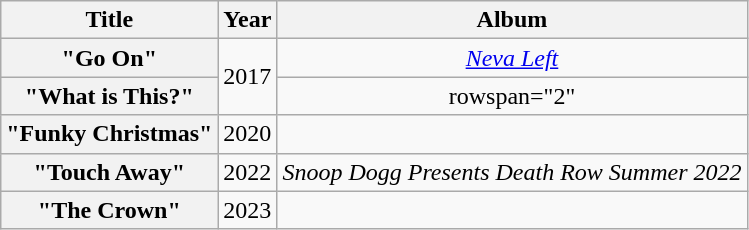<table class="wikitable plainrowheaders" style="text-align:center;">
<tr>
<th scope="col">Title</th>
<th scope="col">Year</th>
<th scope="col">Album</th>
</tr>
<tr>
<th scope="row">"Go On"<br></th>
<td rowspan="2">2017</td>
<td><em><a href='#'>Neva Left</a></em></td>
</tr>
<tr>
<th scope="row">"What is This?"<br></th>
<td>rowspan="2" </td>
</tr>
<tr>
<th scope="row">"Funky Christmas"<br></th>
<td>2020</td>
</tr>
<tr>
<th scope="row">"Touch Away"<br></th>
<td>2022</td>
<td><em>Snoop Dogg Presents Death Row Summer 2022</em></td>
</tr>
<tr>
<th scope="row">"The Crown"<br></th>
<td>2023</td>
<td></td>
</tr>
</table>
